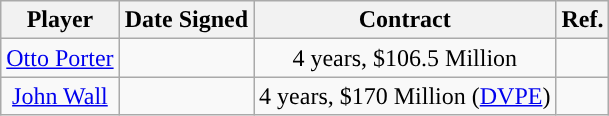<table class="wikitable sortable sortable">
<tr>
<th>Player</th>
<th>Date Signed</th>
<th>Contract</th>
<th>Ref.</th>
</tr>
<tr style="text-align: center">
<td><a href='#'>Otto Porter</a></td>
<td></td>
<td>4 years, $106.5 Million</td>
<td></td>
</tr>
<tr style="text-align: center">
<td><a href='#'>John Wall</a></td>
<td></td>
<td>4 years, $170 Million (<a href='#'>DVPE</a>)</td>
<td></td>
</tr>
</table>
